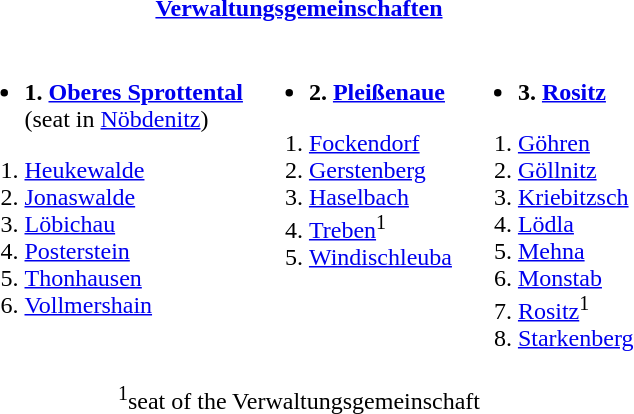<table>
<tr>
<th colspan=3><a href='#'>Verwaltungsgemeinschaften</a></th>
</tr>
<tr valign=top>
<td><br><ul><li><strong>1. <a href='#'>Oberes Sprottental</a></strong> <br>(seat in <a href='#'>Nöbdenitz</a>)</li></ul><ol><li><a href='#'>Heukewalde</a></li><li><a href='#'>Jonaswalde</a></li><li><a href='#'>Löbichau</a></li><li><a href='#'>Posterstein</a></li><li><a href='#'>Thonhausen</a></li><li><a href='#'>Vollmershain</a></li></ol></td>
<td><br><ul><li><strong>2. <a href='#'>Pleißenaue</a></strong></li></ul><ol><li><a href='#'>Fockendorf</a></li><li><a href='#'>Gerstenberg</a></li><li><a href='#'>Haselbach</a></li><li><a href='#'>Treben</a><sup>1</sup></li><li><a href='#'>Windischleuba</a></li></ol></td>
<td><br><ul><li><strong>3. <a href='#'>Rositz</a></strong></li></ul><ol><li><a href='#'>Göhren</a></li><li><a href='#'>Göllnitz</a></li><li><a href='#'>Kriebitzsch</a></li><li><a href='#'>Lödla</a></li><li><a href='#'>Mehna</a></li><li><a href='#'>Monstab</a></li><li><a href='#'>Rositz</a><sup>1</sup></li><li><a href='#'>Starkenberg</a></li></ol></td>
</tr>
<tr>
<td colspan=3 align=center><sup>1</sup>seat of the Verwaltungsgemeinschaft</td>
</tr>
</table>
